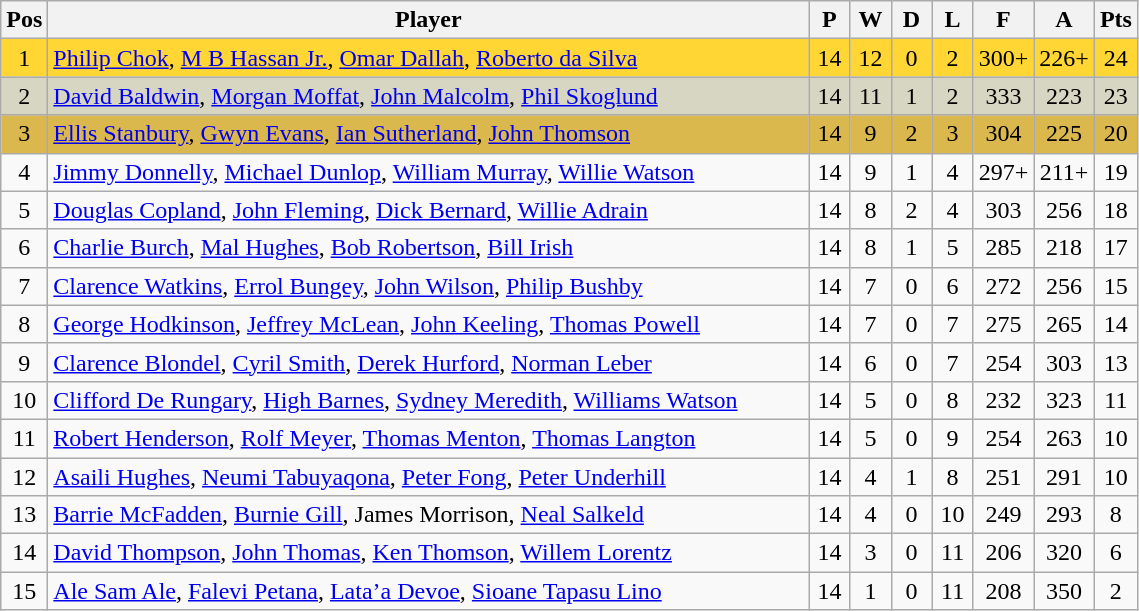<table class="wikitable" style="font-size: 100%">
<tr>
<th width=20>Pos</th>
<th width=500>Player</th>
<th width=20>P</th>
<th width=20>W</th>
<th width=20>D</th>
<th width=20>L</th>
<th width=30>F</th>
<th width=30>A</th>
<th width=20>Pts</th>
</tr>
<tr align=center style="background: #FFD633;">
<td>1</td>
<td align="left"> <a href='#'>Philip Chok</a>, <a href='#'>M B Hassan Jr.</a>, <a href='#'>Omar Dallah</a>, <a href='#'>Roberto da Silva</a></td>
<td>14</td>
<td>12</td>
<td>0</td>
<td>2</td>
<td>300+</td>
<td>226+</td>
<td>24</td>
</tr>
<tr align=center style="background: #D6D6C2;">
<td>2</td>
<td align="left"> <a href='#'>David Baldwin</a>, <a href='#'>Morgan Moffat</a>, <a href='#'>John Malcolm</a>, <a href='#'>Phil Skoglund</a></td>
<td>14</td>
<td>11</td>
<td>1</td>
<td>2</td>
<td>333</td>
<td>223</td>
<td>23</td>
</tr>
<tr align=center style="background: #DBB84D;">
<td>3</td>
<td align="left"> <a href='#'>Ellis Stanbury</a>, <a href='#'>Gwyn Evans</a>, <a href='#'>Ian Sutherland</a>, <a href='#'>John Thomson</a></td>
<td>14</td>
<td>9</td>
<td>2</td>
<td>3</td>
<td>304</td>
<td>225</td>
<td>20</td>
</tr>
<tr align=center>
<td>4</td>
<td align="left"> <a href='#'>Jimmy Donnelly</a>, <a href='#'>Michael Dunlop</a>, <a href='#'>William Murray</a>, <a href='#'>Willie Watson</a></td>
<td>14</td>
<td>9</td>
<td>1</td>
<td>4</td>
<td>297+</td>
<td>211+</td>
<td>19</td>
</tr>
<tr align=center>
<td>5</td>
<td align="left"> <a href='#'>Douglas Copland</a>, <a href='#'>John Fleming</a>, <a href='#'>Dick Bernard</a>, <a href='#'>Willie Adrain</a></td>
<td>14</td>
<td>8</td>
<td>2</td>
<td>4</td>
<td>303</td>
<td>256</td>
<td>18</td>
</tr>
<tr align=center>
<td>6</td>
<td align="left"> <a href='#'>Charlie Burch</a>, <a href='#'>Mal Hughes</a>, <a href='#'>Bob Robertson</a>, <a href='#'>Bill Irish</a></td>
<td>14</td>
<td>8</td>
<td>1</td>
<td>5</td>
<td>285</td>
<td>218</td>
<td>17</td>
</tr>
<tr align=center>
<td>7</td>
<td align="left"> <a href='#'>Clarence Watkins</a>, <a href='#'>Errol Bungey</a>, <a href='#'>John Wilson</a>, <a href='#'>Philip Bushby</a></td>
<td>14</td>
<td>7</td>
<td>0</td>
<td>6</td>
<td>272</td>
<td>256</td>
<td>15</td>
</tr>
<tr align=center>
<td>8</td>
<td align="left"> <a href='#'>George Hodkinson</a>, <a href='#'>Jeffrey McLean</a>, <a href='#'>John Keeling</a>, <a href='#'>Thomas Powell</a></td>
<td>14</td>
<td>7</td>
<td>0</td>
<td>7</td>
<td>275</td>
<td>265</td>
<td>14</td>
</tr>
<tr align=center>
<td>9</td>
<td align="left"> <a href='#'>Clarence Blondel</a>, <a href='#'>Cyril Smith</a>, <a href='#'>Derek Hurford</a>, <a href='#'>Norman Leber</a></td>
<td>14</td>
<td>6</td>
<td>0</td>
<td>7</td>
<td>254</td>
<td>303</td>
<td>13</td>
</tr>
<tr align=center>
<td>10</td>
<td align="left"> <a href='#'>Clifford De Rungary</a>, <a href='#'>High Barnes</a>, <a href='#'>Sydney Meredith</a>, <a href='#'>Williams Watson</a></td>
<td>14</td>
<td>5</td>
<td>0</td>
<td>8</td>
<td>232</td>
<td>323</td>
<td>11</td>
</tr>
<tr align=center>
<td>11</td>
<td align="left"> <a href='#'>Robert Henderson</a>, <a href='#'>Rolf Meyer</a>, <a href='#'>Thomas Menton</a>, <a href='#'>Thomas Langton</a></td>
<td>14</td>
<td>5</td>
<td>0</td>
<td>9</td>
<td>254</td>
<td>263</td>
<td>10</td>
</tr>
<tr align=center>
<td>12</td>
<td align="left"> <a href='#'>Asaili Hughes</a>, <a href='#'>Neumi Tabuyaqona</a>, <a href='#'>Peter Fong</a>, <a href='#'>Peter Underhill</a></td>
<td>14</td>
<td>4</td>
<td>1</td>
<td>8</td>
<td>251</td>
<td>291</td>
<td>10</td>
</tr>
<tr align=center>
<td>13</td>
<td align="left"> <a href='#'>Barrie McFadden</a>, <a href='#'>Burnie Gill</a>, James Morrison, <a href='#'>Neal Salkeld</a></td>
<td>14</td>
<td>4</td>
<td>0</td>
<td>10</td>
<td>249</td>
<td>293</td>
<td>8</td>
</tr>
<tr align=center>
<td>14</td>
<td align="left"> <a href='#'>David Thompson</a>, <a href='#'>John Thomas</a>, <a href='#'>Ken Thomson</a>, <a href='#'>Willem Lorentz</a></td>
<td>14</td>
<td>3</td>
<td>0</td>
<td>11</td>
<td>206</td>
<td>320</td>
<td>6</td>
</tr>
<tr align=center>
<td>15</td>
<td align="left"> <a href='#'>Ale Sam Ale</a>, <a href='#'>Falevi Petana</a>, <a href='#'>Lata’a Devoe</a>, <a href='#'>Sioane Tapasu Lino</a></td>
<td>14</td>
<td>1</td>
<td>0</td>
<td>11</td>
<td>208</td>
<td>350</td>
<td>2</td>
</tr>
</table>
